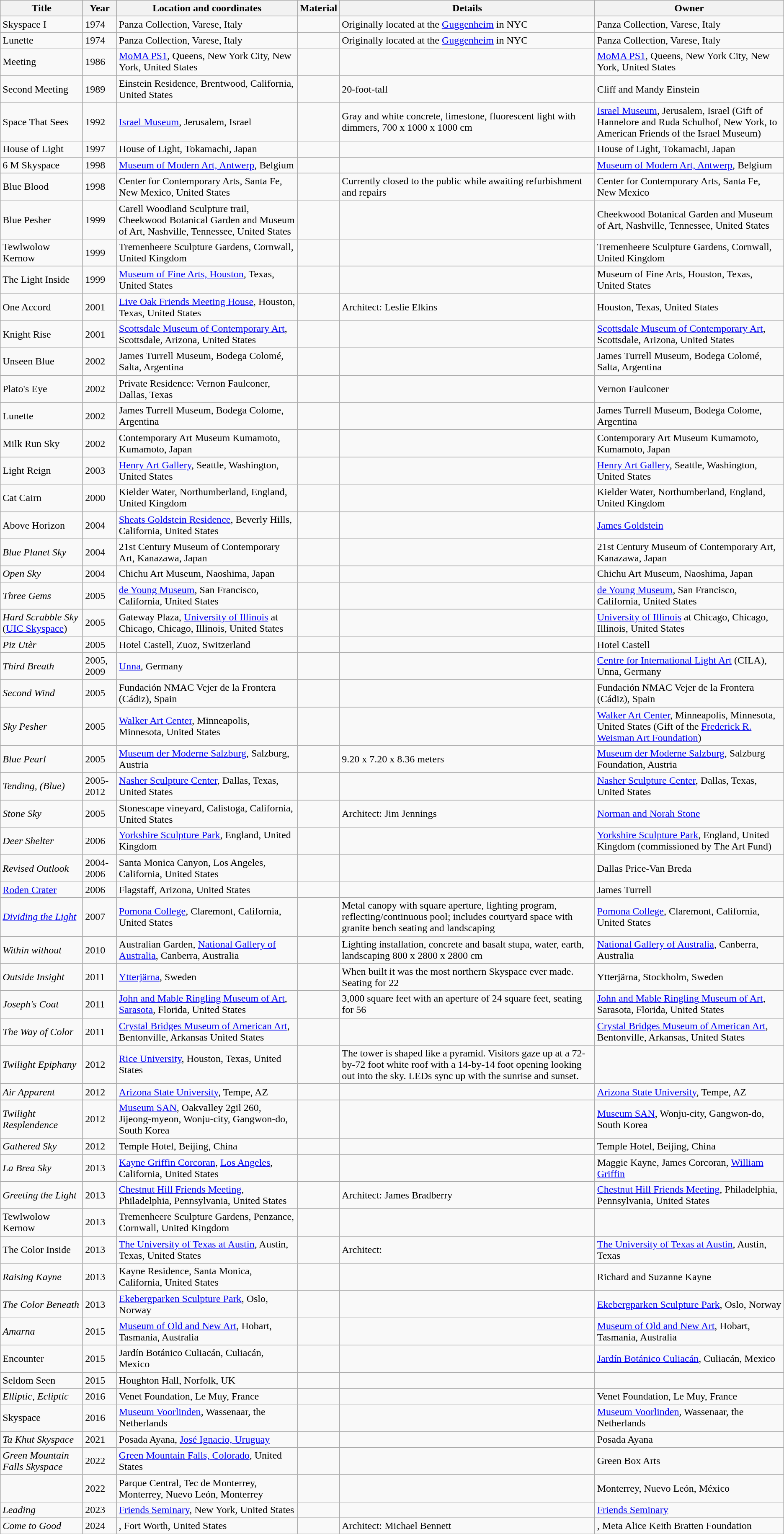<table class="wikitable sortable">
<tr>
<th>Title</th>
<th>Year</th>
<th>Location and coordinates</th>
<th>Material</th>
<th>Details</th>
<th>Owner</th>
</tr>
<tr>
<td>Skyspace I</td>
<td>1974</td>
<td>Panza Collection, Varese, Italy</td>
<td></td>
<td>Originally located at the <a href='#'>Guggenheim</a> in NYC</td>
<td>Panza Collection, Varese, Italy</td>
</tr>
<tr>
<td>Lunette</td>
<td>1974</td>
<td>Panza Collection, Varese, Italy</td>
<td></td>
<td>Originally located at the <a href='#'>Guggenheim</a> in NYC</td>
<td>Panza Collection, Varese, Italy</td>
</tr>
<tr>
<td>Meeting</td>
<td>1986</td>
<td><a href='#'>MoMA PS1</a>, Queens, New York City, New York, United States</td>
<td></td>
<td></td>
<td><a href='#'>MoMA PS1</a>, Queens, New York City, New York, United States</td>
</tr>
<tr>
<td>Second Meeting</td>
<td>1989</td>
<td>Einstein Residence, Brentwood, California, United States</td>
<td></td>
<td>20-foot-tall</td>
<td>Cliff and Mandy Einstein</td>
</tr>
<tr>
<td>Space That Sees</td>
<td>1992</td>
<td><a href='#'>Israel Museum</a>, Jerusalem, Israel</td>
<td></td>
<td>Gray and white concrete, limestone, fluorescent light with dimmers, 700 x 1000 x 1000 cm</td>
<td><a href='#'>Israel Museum</a>, Jerusalem, Israel (Gift of Hannelore and Ruda Schulhof, New York, to American Friends of the Israel Museum)</td>
</tr>
<tr>
<td>House of Light</td>
<td>1997</td>
<td>House of Light, Tokamachi, Japan</td>
<td></td>
<td></td>
<td>House of Light, Tokamachi, Japan</td>
</tr>
<tr>
<td>6 M Skyspace</td>
<td>1998</td>
<td><a href='#'>Museum of Modern Art, Antwerp</a>, Belgium</td>
<td></td>
<td></td>
<td><a href='#'>Museum of Modern Art, Antwerp</a>, Belgium</td>
</tr>
<tr>
<td>Blue Blood </td>
<td>1998</td>
<td>Center for Contemporary Arts, Santa Fe, New Mexico, United States</td>
<td></td>
<td>Currently closed to the public while awaiting refurbishment and repairs </td>
<td>Center for Contemporary Arts, Santa Fe, New Mexico</td>
</tr>
<tr>
<td>Blue Pesher </td>
<td>1999</td>
<td>Carell Woodland Sculpture trail, Cheekwood Botanical Garden and Museum of Art, Nashville, Tennessee, United States</td>
<td></td>
<td></td>
<td>Cheekwood Botanical Garden and Museum of Art, Nashville, Tennessee, United States</td>
</tr>
<tr>
<td>Tewlwolow Kernow </td>
<td>1999</td>
<td>Tremenheere Sculpture Gardens, Cornwall, United Kingdom</td>
<td></td>
<td></td>
<td>Tremenheere Sculpture Gardens, Cornwall, United Kingdom</td>
</tr>
<tr>
<td>The Light Inside </td>
<td>1999</td>
<td><a href='#'>Museum of Fine Arts, Houston</a>, Texas, United States</td>
<td></td>
<td></td>
<td>Museum of Fine Arts, Houston, Texas, United States</td>
</tr>
<tr>
<td>One Accord</td>
<td>2001</td>
<td><a href='#'>Live Oak Friends Meeting House</a>, Houston, Texas, United States</td>
<td></td>
<td>Architect: Leslie Elkins</td>
<td>Houston, Texas, United States</td>
</tr>
<tr>
<td>Knight Rise</td>
<td>2001</td>
<td><a href='#'>Scottsdale Museum of Contemporary Art</a>, Scottsdale, Arizona, United States</td>
<td></td>
<td></td>
<td><a href='#'>Scottsdale Museum of Contemporary Art</a>, Scottsdale, Arizona, United States</td>
</tr>
<tr>
<td>Unseen Blue</td>
<td>2002</td>
<td>James Turrell Museum, Bodega Colomé, Salta, Argentina</td>
<td></td>
<td></td>
<td>James Turrell Museum, Bodega Colomé, Salta, Argentina</td>
</tr>
<tr>
<td>Plato's Eye</td>
<td>2002</td>
<td>Private Residence: Vernon Faulconer, Dallas, Texas</td>
<td></td>
<td></td>
<td>Vernon Faulconer</td>
</tr>
<tr>
<td>Lunette</td>
<td>2002</td>
<td>James Turrell Museum, Bodega Colome, Argentina</td>
<td></td>
<td></td>
<td>James Turrell Museum, Bodega Colome, Argentina</td>
</tr>
<tr>
<td>Milk Run Sky</td>
<td>2002</td>
<td>Contemporary Art Museum Kumamoto, Kumamoto, Japan</td>
<td></td>
<td></td>
<td>Contemporary Art Museum Kumamoto, Kumamoto, Japan</td>
</tr>
<tr>
<td>Light Reign</td>
<td>2003</td>
<td><a href='#'>Henry Art Gallery</a>, Seattle, Washington, United States</td>
<td></td>
<td></td>
<td><a href='#'>Henry Art Gallery</a>, Seattle, Washington, United States</td>
</tr>
<tr>
<td>Cat Cairn</td>
<td>2000</td>
<td>Kielder Water, Northumberland, England, United Kingdom</td>
<td></td>
<td></td>
<td>Kielder Water, Northumberland, England, United Kingdom</td>
</tr>
<tr>
<td>Above Horizon</td>
<td>2004</td>
<td><a href='#'>Sheats Goldstein Residence</a>, Beverly Hills, California, United States</td>
<td></td>
<td></td>
<td><a href='#'>James Goldstein</a></td>
</tr>
<tr>
<td><em>Blue Planet Sky</em> </td>
<td>2004</td>
<td>21st Century Museum of Contemporary Art, Kanazawa, Japan</td>
<td></td>
<td></td>
<td>21st Century Museum of Contemporary Art, Kanazawa, Japan</td>
</tr>
<tr>
<td><em>Open Sky</em></td>
<td>2004</td>
<td>Chichu Art Museum, Naoshima, Japan</td>
<td></td>
<td></td>
<td>Chichu Art Museum, Naoshima, Japan</td>
</tr>
<tr>
<td><em>Three Gems</em></td>
<td>2005</td>
<td><a href='#'>de Young Museum</a>, San Francisco, California, United States</td>
<td></td>
<td></td>
<td><a href='#'>de Young Museum</a>, San Francisco, California, United States</td>
</tr>
<tr>
<td><em>Hard Scrabble Sky</em> (<a href='#'>UIC Skyspace</a>)</td>
<td>2005</td>
<td>Gateway Plaza, <a href='#'>University of Illinois</a> at Chicago, Chicago, Illinois, United States</td>
<td></td>
<td></td>
<td><a href='#'>University of Illinois</a> at Chicago, Chicago, Illinois, United States</td>
</tr>
<tr>
<td><em>Piz Utèr</em> </td>
<td>2005</td>
<td>Hotel Castell, Zuoz, Switzerland</td>
<td></td>
<td></td>
<td>Hotel Castell</td>
</tr>
<tr>
<td><em>Third Breath</em> </td>
<td>2005, 2009</td>
<td><a href='#'>Unna</a>, Germany</td>
<td></td>
<td></td>
<td><a href='#'>Centre for International Light Art</a> (CILA), Unna, Germany</td>
</tr>
<tr>
<td><em>Second Wind</em> </td>
<td>2005</td>
<td>Fundación NMAC Vejer de la Frontera (Cádiz), Spain</td>
<td></td>
<td></td>
<td>Fundación NMAC Vejer de la Frontera (Cádiz), Spain</td>
</tr>
<tr>
<td><em>Sky Pesher</em></td>
<td>2005</td>
<td><a href='#'>Walker Art Center</a>, Minneapolis, Minnesota, United States</td>
<td></td>
<td></td>
<td><a href='#'>Walker Art Center</a>, Minneapolis, Minnesota, United States (Gift of the <a href='#'>Frederick R. Weisman Art Foundation</a>)</td>
</tr>
<tr>
<td><em>Blue Pearl</em></td>
<td>2005</td>
<td><a href='#'>Museum der Moderne Salzburg</a>, Salzburg, Austria</td>
<td></td>
<td>9.20 x 7.20 x 8.36 meters</td>
<td><a href='#'>Museum der Moderne Salzburg</a>, Salzburg Foundation, Austria</td>
</tr>
<tr>
<td><em>Tending, (Blue)</em></td>
<td>2005-2012</td>
<td><a href='#'>Nasher Sculpture Center</a>, Dallas, Texas, United States</td>
<td></td>
<td></td>
<td><a href='#'>Nasher Sculpture Center</a>, Dallas, Texas, United States</td>
</tr>
<tr>
<td><em>Stone Sky</em></td>
<td>2005</td>
<td>Stonescape vineyard, Calistoga, California, United States</td>
<td></td>
<td>Architect: Jim Jennings</td>
<td><a href='#'>Norman and Norah Stone</a></td>
</tr>
<tr>
<td><em>Deer Shelter</em></td>
<td>2006</td>
<td><a href='#'>Yorkshire Sculpture Park</a>, England, United Kingdom</td>
<td></td>
<td></td>
<td><a href='#'>Yorkshire Sculpture Park</a>, England, United Kingdom (commissioned by The Art Fund)</td>
</tr>
<tr>
<td><em>Revised Outlook</em></td>
<td>2004-2006</td>
<td>Santa Monica Canyon, Los Angeles, California, United States</td>
<td></td>
<td></td>
<td>Dallas Price-Van Breda</td>
</tr>
<tr>
<td><a href='#'>Roden Crater</a></td>
<td>2006</td>
<td>Flagstaff, Arizona, United States</td>
<td></td>
<td></td>
<td>James Turrell</td>
</tr>
<tr>
<td><em><a href='#'>Dividing the Light</a></em></td>
<td>2007</td>
<td><a href='#'>Pomona College</a>, Claremont, California, United States</td>
<td></td>
<td>Metal canopy with square aperture, lighting program, reflecting/continuous pool; includes courtyard space with granite bench seating and landscaping</td>
<td><a href='#'>Pomona College</a>, Claremont, California, United States</td>
</tr>
<tr>
<td><em>Within without</em> </td>
<td>2010</td>
<td>Australian Garden, <a href='#'>National Gallery of Australia</a>, Canberra, Australia</td>
<td></td>
<td>Lighting installation, concrete and basalt stupa, water, earth, landscaping 800 x 2800 x 2800 cm</td>
<td><a href='#'>National Gallery of Australia</a>, Canberra, Australia</td>
</tr>
<tr>
<td><em>Outside Insight</em></td>
<td>2011</td>
<td><a href='#'>Ytterjärna</a>, Sweden</td>
<td></td>
<td>When built it was the most northern Skyspace ever made. Seating for 22</td>
<td>Ytterjärna, Stockholm, Sweden</td>
</tr>
<tr>
<td><em>Joseph's Coat</em></td>
<td>2011</td>
<td><a href='#'>John and Mable Ringling Museum of Art</a>, <a href='#'>Sarasota</a>, Florida, United States</td>
<td></td>
<td>3,000 square feet with an aperture of 24 square feet, seating for 56</td>
<td><a href='#'>John and Mable Ringling Museum of Art</a>, Sarasota, Florida, United States</td>
</tr>
<tr>
<td><em>The Way of Color</em></td>
<td>2011</td>
<td><a href='#'>Crystal Bridges Museum of American Art</a>, Bentonville, Arkansas United States</td>
<td></td>
<td></td>
<td><a href='#'>Crystal Bridges Museum of American Art</a>, Bentonville, Arkansas, United States</td>
</tr>
<tr>
<td><em>Twilight Epiphany</em></td>
<td>2012</td>
<td><a href='#'>Rice University</a>, Houston, Texas, United States</td>
<td></td>
<td>The tower is shaped like a pyramid. Visitors gaze up at a 72-by-72 foot white roof with a 14-by-14 foot opening looking out into the sky. LEDs sync up with the sunrise and sunset.</td>
<td></td>
</tr>
<tr>
<td><em>Air Apparent</em></td>
<td>2012</td>
<td><a href='#'>Arizona State University</a>, Tempe, AZ</td>
<td></td>
<td></td>
<td><a href='#'>Arizona State University</a>, Tempe, AZ</td>
</tr>
<tr>
<td><em>Twilight Resplendence</em></td>
<td>2012</td>
<td><a href='#'>Museum SAN</a>, Oakvalley 2gil 260, Jijeong-myeon, Wonju-city, Gangwon-do, South Korea</td>
<td></td>
<td></td>
<td><a href='#'>Museum SAN</a>, Wonju-city, Gangwon-do, South Korea</td>
</tr>
<tr>
<td><em>Gathered Sky</em></td>
<td>2012</td>
<td>Temple Hotel, Beijing, China</td>
<td></td>
<td></td>
<td>Temple Hotel, Beijing, China</td>
</tr>
<tr>
<td><em>La Brea Sky</em></td>
<td>2013</td>
<td><a href='#'>Kayne Griffin Corcoran</a>, <a href='#'>Los Angeles</a>, California, United States</td>
<td></td>
<td></td>
<td>Maggie Kayne, James Corcoran, <a href='#'>William Griffin</a></td>
</tr>
<tr>
<td><em>Greeting the Light</em></td>
<td>2013</td>
<td><a href='#'>Chestnut Hill Friends Meeting</a>, Philadelphia, Pennsylvania, United States</td>
<td></td>
<td>Architect: James Bradberry</td>
<td><a href='#'>Chestnut Hill Friends Meeting</a>, Philadelphia, Pennsylvania, United States</td>
</tr>
<tr>
<td>Tewlwolow Kernow</td>
<td>2013</td>
<td>Tremenheere Sculpture Gardens, Penzance, Cornwall, United Kingdom </td>
<td></td>
<td></td>
<td></td>
</tr>
<tr>
<td>The Color Inside</td>
<td>2013</td>
<td><a href='#'>The University of Texas at Austin</a>, Austin, Texas, United States</td>
<td></td>
<td>Architect: </td>
<td><a href='#'>The University of Texas at Austin</a>, Austin, Texas</td>
</tr>
<tr>
<td><em>Raising Kayne</em></td>
<td>2013</td>
<td>Kayne Residence, Santa Monica, California, United States</td>
<td></td>
<td></td>
<td>Richard and Suzanne Kayne</td>
</tr>
<tr>
<td><em>The Color Beneath</em></td>
<td>2013</td>
<td><a href='#'>Ekebergparken Sculpture Park</a>, Oslo, Norway</td>
<td></td>
<td></td>
<td><a href='#'>Ekebergparken Sculpture Park</a>, Oslo, Norway</td>
</tr>
<tr>
<td><em>Amarna</em></td>
<td>2015</td>
<td><a href='#'>Museum of Old and New Art</a>, Hobart, Tasmania, Australia</td>
<td></td>
<td></td>
<td><a href='#'>Museum of Old and New Art</a>, Hobart, Tasmania, Australia</td>
</tr>
<tr>
<td>Encounter</td>
<td>2015</td>
<td>Jardín Botánico Culiacán, Culiacán, Mexico</td>
<td></td>
<td></td>
<td><a href='#'>Jardín Botánico Culiacán</a>, Culiacán, Mexico</td>
</tr>
<tr>
<td>Seldom Seen</td>
<td>2015</td>
<td>Houghton Hall, Norfolk, UK</td>
<td></td>
<td></td>
<td></td>
</tr>
<tr>
<td><em>Elliptic, Ecliptic</em></td>
<td>2016</td>
<td>Venet Foundation, Le Muy, France</td>
<td></td>
<td></td>
<td>Venet Foundation, Le Muy, France</td>
</tr>
<tr>
<td>Skyspace</td>
<td>2016</td>
<td><a href='#'>Museum Voorlinden</a>, Wassenaar, the Netherlands</td>
<td></td>
<td></td>
<td><a href='#'>Museum Voorlinden</a>, Wassenaar, the Netherlands</td>
</tr>
<tr>
<td><em>Ta Khut Skyspace</em></td>
<td>2021</td>
<td>Posada Ayana, <a href='#'>José Ignacio, Uruguay</a></td>
<td></td>
<td></td>
<td>Posada Ayana</td>
</tr>
<tr>
<td><em>Green Mountain Falls Skyspace</em></td>
<td>2022</td>
<td><a href='#'>Green Mountain Falls, Colorado</a>, United States</td>
<td></td>
<td></td>
<td>Green Box Arts</td>
</tr>
<tr>
<td></td>
<td>2022</td>
<td>Parque Central, Tec de Monterrey, Monterrey, Nuevo León, Monterrey</td>
<td></td>
<td></td>
<td>Monterrey, Nuevo León, México</td>
</tr>
<tr>
<td><em>Leading</em></td>
<td>2023</td>
<td><a href='#'>Friends Seminary</a>, New York, United States</td>
<td></td>
<td></td>
<td><a href='#'>Friends Seminary</a></td>
</tr>
<tr>
<td><em>Come to Good</em></td>
<td>2024</td>
<td>, Fort Worth, United States</td>
<td></td>
<td>Architect: Michael Bennett</td>
<td>, Meta Alice Keith Bratten Foundation</td>
</tr>
<tr>
</tr>
</table>
